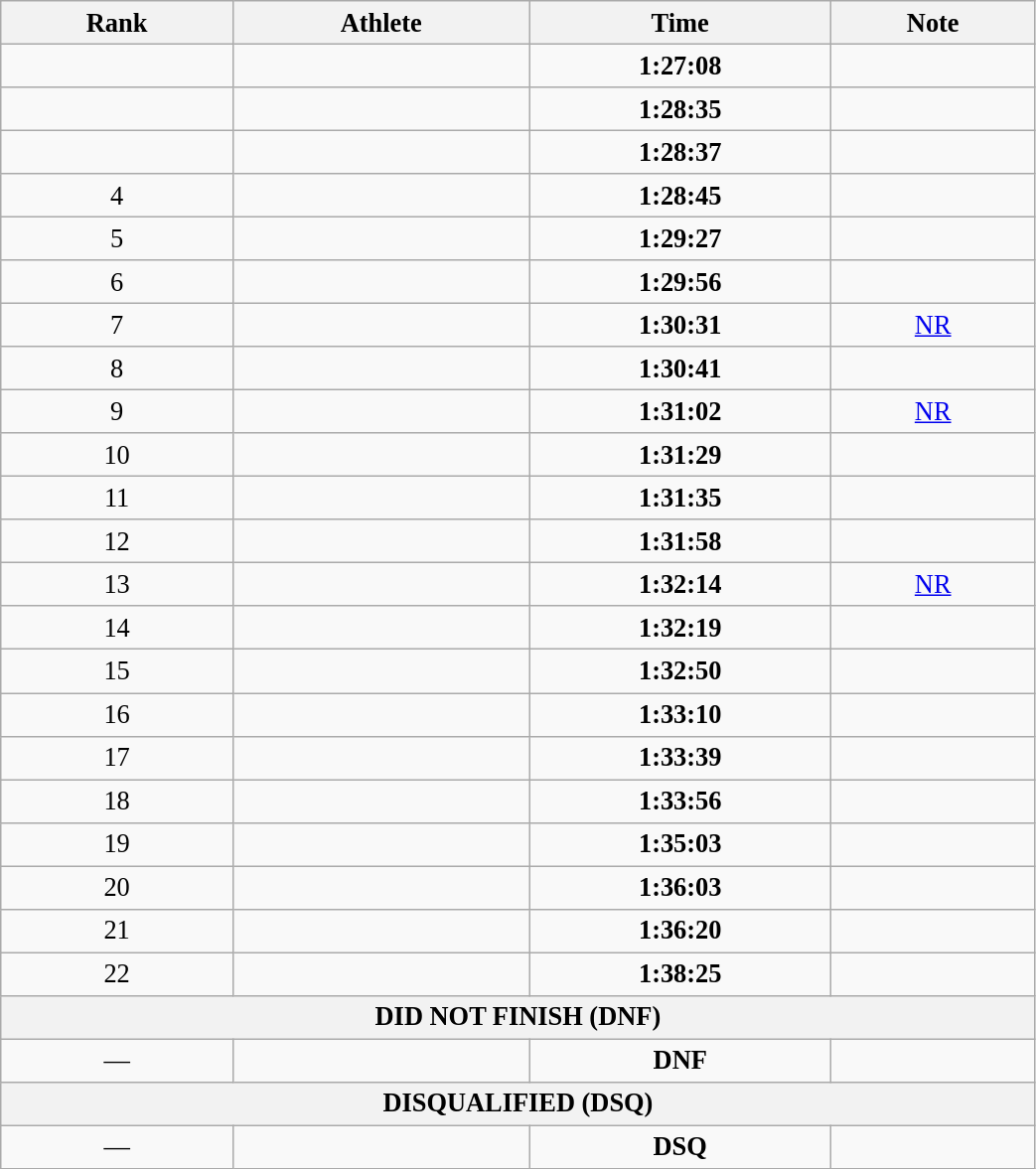<table class="wikitable" style=" text-align:center; font-size:110%;" width="55%">
<tr>
<th>Rank</th>
<th>Athlete</th>
<th>Time</th>
<th>Note</th>
</tr>
<tr>
<td></td>
<td align=left></td>
<td><strong>1:27:08</strong></td>
<td></td>
</tr>
<tr>
<td></td>
<td align=left></td>
<td><strong>1:28:35</strong></td>
<td></td>
</tr>
<tr>
<td></td>
<td align=left></td>
<td><strong>1:28:37</strong></td>
<td></td>
</tr>
<tr>
<td>4</td>
<td align=left></td>
<td><strong>1:28:45</strong></td>
<td></td>
</tr>
<tr>
<td>5</td>
<td align=left></td>
<td><strong>1:29:27</strong></td>
<td></td>
</tr>
<tr>
<td>6</td>
<td align=left></td>
<td><strong> 1:29:56</strong></td>
<td></td>
</tr>
<tr>
<td>7</td>
<td align=left></td>
<td><strong> 1:30:31</strong></td>
<td><a href='#'>NR</a></td>
</tr>
<tr>
<td>8</td>
<td align=left></td>
<td><strong> 1:30:41</strong></td>
<td></td>
</tr>
<tr>
<td>9</td>
<td align=left></td>
<td><strong> 1:31:02</strong></td>
<td><a href='#'>NR</a></td>
</tr>
<tr>
<td>10</td>
<td align=left></td>
<td><strong>1:31:29</strong></td>
<td></td>
</tr>
<tr>
<td>11</td>
<td align=left></td>
<td><strong>1:31:35</strong></td>
<td></td>
</tr>
<tr>
<td>12</td>
<td align=left></td>
<td><strong>1:31:58</strong></td>
<td></td>
</tr>
<tr>
<td>13</td>
<td align=left></td>
<td><strong>1:32:14</strong></td>
<td><a href='#'>NR</a></td>
</tr>
<tr>
<td>14</td>
<td align=left></td>
<td><strong>1:32:19</strong></td>
<td></td>
</tr>
<tr>
<td>15</td>
<td align=left></td>
<td><strong>1:32:50</strong></td>
<td></td>
</tr>
<tr>
<td>16</td>
<td align=left></td>
<td><strong>1:33:10</strong></td>
<td></td>
</tr>
<tr>
<td>17</td>
<td align=left></td>
<td><strong> 1:33:39</strong></td>
<td></td>
</tr>
<tr>
<td>18</td>
<td align=left></td>
<td><strong> 1:33:56</strong></td>
<td></td>
</tr>
<tr>
<td>19</td>
<td align=left></td>
<td><strong> 1:35:03</strong></td>
<td></td>
</tr>
<tr>
<td>20</td>
<td align=left></td>
<td><strong> 1:36:03</strong></td>
<td></td>
</tr>
<tr>
<td>21</td>
<td align=left></td>
<td><strong>1:36:20</strong></td>
<td></td>
</tr>
<tr>
<td>22</td>
<td align=left></td>
<td><strong>1:38:25</strong></td>
<td></td>
</tr>
<tr>
<th colspan="4">DID NOT FINISH (DNF)</th>
</tr>
<tr>
<td>—</td>
<td align=left></td>
<td><strong>DNF</strong></td>
</tr>
<tr>
<th colspan="4">DISQUALIFIED (DSQ)</th>
</tr>
<tr>
<td>—</td>
<td align=left></td>
<td><strong>DSQ</strong></td>
</tr>
</table>
